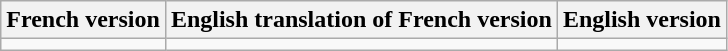<table class="wikitable">
<tr>
<th>French version</th>
<th>English translation of French version</th>
<th>English version</th>
</tr>
<tr style="vertical-align:top; white-space:nowrap;">
<td></td>
<td></td>
<td></td>
</tr>
</table>
